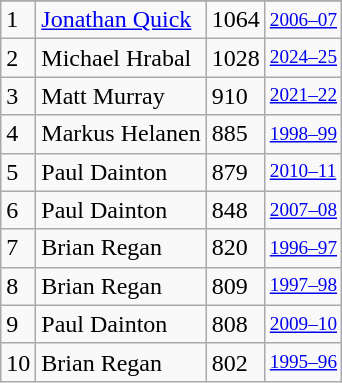<table class="wikitable">
<tr>
</tr>
<tr>
<td>1</td>
<td><a href='#'>Jonathan Quick</a></td>
<td>1064</td>
<td style="font-size:80%;"><a href='#'>2006–07</a></td>
</tr>
<tr>
<td>2</td>
<td>Michael Hrabal</td>
<td>1028</td>
<td style="font-size:80%;"><a href='#'>2024–25</a></td>
</tr>
<tr>
<td>3</td>
<td>Matt Murray</td>
<td>910</td>
<td style="font-size:80%;"><a href='#'>2021–22</a></td>
</tr>
<tr>
<td>4</td>
<td>Markus Helanen</td>
<td>885</td>
<td style="font-size:80%;"><a href='#'>1998–99</a></td>
</tr>
<tr>
<td>5</td>
<td>Paul Dainton</td>
<td>879</td>
<td style="font-size:80%;"><a href='#'>2010–11</a></td>
</tr>
<tr>
<td>6</td>
<td>Paul Dainton</td>
<td>848</td>
<td style="font-size:80%;"><a href='#'>2007–08</a></td>
</tr>
<tr>
<td>7</td>
<td>Brian Regan</td>
<td>820</td>
<td style="font-size:80%;"><a href='#'>1996–97</a></td>
</tr>
<tr>
<td>8</td>
<td>Brian Regan</td>
<td>809</td>
<td style="font-size:80%;"><a href='#'>1997–98</a></td>
</tr>
<tr>
<td>9</td>
<td>Paul Dainton</td>
<td>808</td>
<td style="font-size:80%;"><a href='#'>2009–10</a></td>
</tr>
<tr>
<td>10</td>
<td>Brian Regan</td>
<td>802</td>
<td style="font-size:80%;"><a href='#'>1995–96</a></td>
</tr>
</table>
